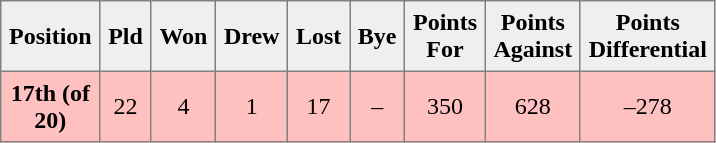<table style=border-collapse:collapse border=1 cellspacing=0 cellpadding=5>
<tr style="text-align:center; background:#efefef;">
<th width=20>Position</th>
<th width=20>Pld</th>
<th width=20>Won</th>
<th width=20>Drew</th>
<th width=20>Lost</th>
<th width=20>Bye</th>
<th width=20>Points For</th>
<th width=20>Points Against</th>
<th width=25>Points Differential</th>
</tr>
<tr style="text-align:center; background:#ffc0c0;">
<td><strong>17th (of 20)</strong></td>
<td>22</td>
<td>4</td>
<td>1</td>
<td>17</td>
<td>–</td>
<td>350</td>
<td>628</td>
<td>–278</td>
</tr>
</table>
